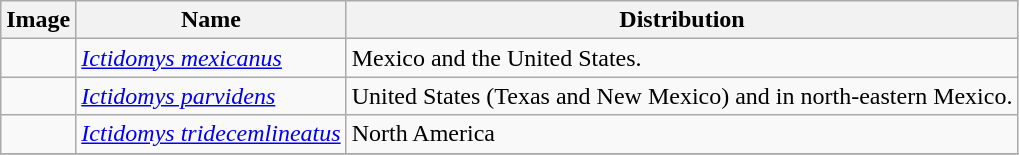<table class="wikitable">
<tr>
<th>Image</th>
<th>Name</th>
<th>Distribution</th>
</tr>
<tr>
<td></td>
<td><em><a href='#'>Ictidomys mexicanus</a></em></td>
<td>Mexico and the United States.</td>
</tr>
<tr>
<td></td>
<td><em><a href='#'>Ictidomys parvidens</a></em></td>
<td>United States (Texas and New Mexico) and in north-eastern Mexico.</td>
</tr>
<tr>
<td></td>
<td><em><a href='#'>Ictidomys tridecemlineatus</a></em></td>
<td>North America</td>
</tr>
<tr>
</tr>
</table>
